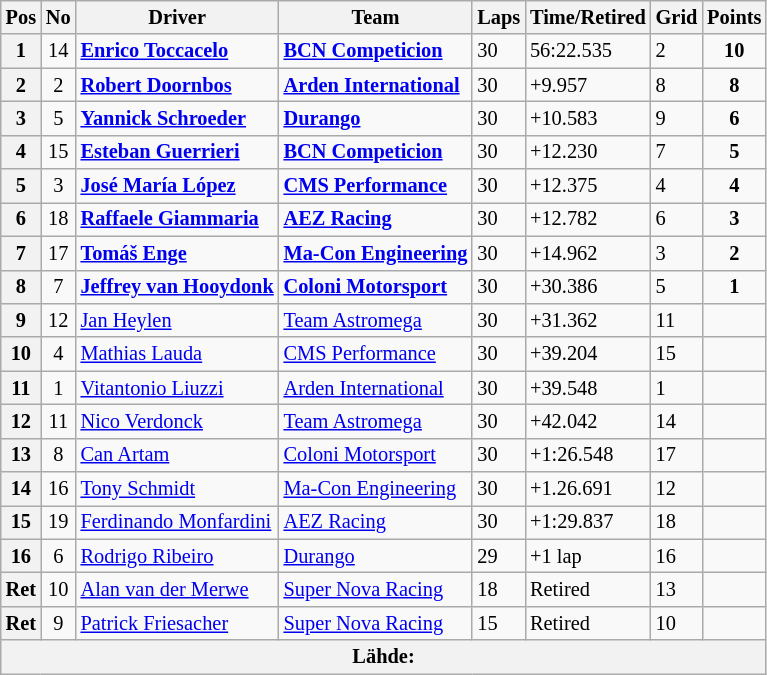<table class="wikitable" style="font-size:85%">
<tr>
<th>Pos</th>
<th>No</th>
<th>Driver</th>
<th>Team</th>
<th>Laps</th>
<th>Time/Retired</th>
<th>Grid</th>
<th>Points</th>
</tr>
<tr>
<th>1</th>
<td align="center">14</td>
<td><strong> <a href='#'>Enrico Toccacelo</a></strong></td>
<td><strong><a href='#'>BCN Competicion</a></strong></td>
<td>30</td>
<td>56:22.535</td>
<td>2</td>
<td align="center"><strong>10</strong></td>
</tr>
<tr>
<th>2</th>
<td align="center">2</td>
<td><strong> <a href='#'>Robert Doornbos</a></strong></td>
<td><strong><a href='#'>Arden International</a></strong></td>
<td>30</td>
<td>+9.957</td>
<td>8</td>
<td align="center"><strong>8</strong></td>
</tr>
<tr>
<th>3</th>
<td align="center">5</td>
<td><strong> <a href='#'>Yannick Schroeder</a></strong></td>
<td><strong><a href='#'>Durango</a></strong></td>
<td>30</td>
<td>+10.583</td>
<td>9</td>
<td align="center"><strong>6</strong></td>
</tr>
<tr>
<th>4</th>
<td align="center">15</td>
<td><strong> <a href='#'>Esteban Guerrieri</a></strong></td>
<td><strong><a href='#'>BCN Competicion</a></strong></td>
<td>30</td>
<td>+12.230</td>
<td>7</td>
<td align="center"><strong>5</strong></td>
</tr>
<tr>
<th>5</th>
<td align="center">3</td>
<td><strong> <a href='#'>José María López</a></strong></td>
<td><strong><a href='#'>CMS Performance</a></strong></td>
<td>30</td>
<td>+12.375</td>
<td>4</td>
<td align="center"><strong>4</strong></td>
</tr>
<tr>
<th>6</th>
<td align="center">18</td>
<td><strong> <a href='#'>Raffaele Giammaria</a></strong></td>
<td><strong><a href='#'>AEZ Racing</a></strong></td>
<td>30</td>
<td>+12.782</td>
<td>6</td>
<td align="center"><strong>3</strong></td>
</tr>
<tr>
<th>7</th>
<td align="center">17</td>
<td><strong> <a href='#'>Tomáš Enge</a></strong></td>
<td><strong><a href='#'>Ma-Con Engineering</a></strong></td>
<td>30</td>
<td>+14.962</td>
<td>3</td>
<td align="center"><strong>2</strong></td>
</tr>
<tr>
<th>8</th>
<td align="center">7</td>
<td><strong> <a href='#'>Jeffrey van Hooydonk</a></strong></td>
<td><strong><a href='#'>Coloni Motorsport</a></strong></td>
<td>30</td>
<td>+30.386</td>
<td>5</td>
<td align="center"><strong>1</strong></td>
</tr>
<tr>
<th>9</th>
<td align="center">12</td>
<td> <a href='#'>Jan Heylen</a></td>
<td><a href='#'>Team Astromega</a></td>
<td>30</td>
<td>+31.362</td>
<td>11</td>
<td></td>
</tr>
<tr>
<th>10</th>
<td align="center">4</td>
<td> <a href='#'>Mathias Lauda</a></td>
<td><a href='#'>CMS Performance</a></td>
<td>30</td>
<td>+39.204</td>
<td>15</td>
<td></td>
</tr>
<tr>
<th>11</th>
<td align="center">1</td>
<td> <a href='#'>Vitantonio Liuzzi</a></td>
<td><a href='#'>Arden International</a></td>
<td>30</td>
<td>+39.548</td>
<td>1</td>
<td></td>
</tr>
<tr>
<th>12</th>
<td align="center">11</td>
<td> <a href='#'>Nico Verdonck</a></td>
<td><a href='#'>Team Astromega</a></td>
<td>30</td>
<td>+42.042</td>
<td>14</td>
<td></td>
</tr>
<tr>
<th>13</th>
<td align="center">8</td>
<td> <a href='#'>Can Artam</a></td>
<td><a href='#'>Coloni Motorsport</a></td>
<td>30</td>
<td>+1:26.548</td>
<td>17</td>
<td></td>
</tr>
<tr>
<th>14</th>
<td align="center">16</td>
<td> <a href='#'>Tony Schmidt</a></td>
<td><a href='#'>Ma-Con Engineering</a></td>
<td>30</td>
<td>+1.26.691</td>
<td>12</td>
<td></td>
</tr>
<tr>
<th>15</th>
<td align="center">19</td>
<td> <a href='#'>Ferdinando Monfardini</a></td>
<td><a href='#'>AEZ Racing</a></td>
<td>30</td>
<td>+1:29.837</td>
<td>18</td>
<td></td>
</tr>
<tr>
<th>16</th>
<td align="center">6</td>
<td> <a href='#'>Rodrigo Ribeiro</a></td>
<td><a href='#'>Durango</a></td>
<td>29</td>
<td>+1 lap</td>
<td>16</td>
<td></td>
</tr>
<tr>
<th>Ret</th>
<td align="center">10</td>
<td> <a href='#'>Alan van der Merwe</a></td>
<td><a href='#'>Super Nova Racing</a></td>
<td>18</td>
<td>Retired</td>
<td>13</td>
<td></td>
</tr>
<tr>
<th>Ret</th>
<td align="center">9</td>
<td> <a href='#'>Patrick Friesacher</a></td>
<td><a href='#'>Super Nova Racing</a></td>
<td>15</td>
<td>Retired</td>
<td>10</td>
<td></td>
</tr>
<tr>
<th colspan="8">Lähde:</th>
</tr>
</table>
